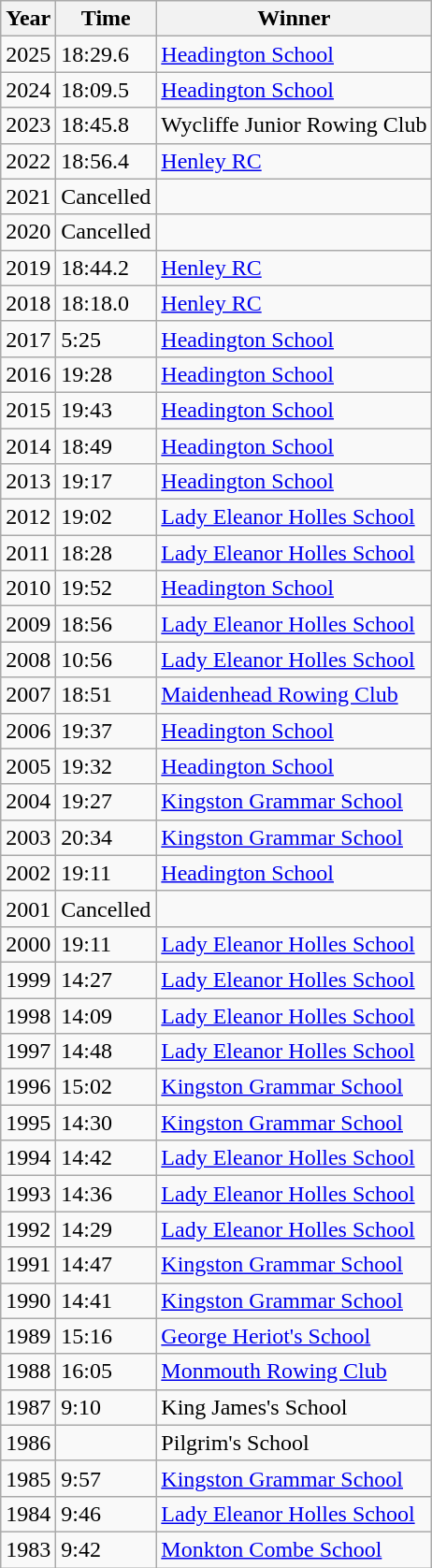<table class="wikitable">
<tr>
<th>Year</th>
<th>Time</th>
<th>Winner</th>
</tr>
<tr>
<td>2025</td>
<td>18:29.6</td>
<td><a href='#'>Headington School</a>  </td>
</tr>
<tr>
<td>2024</td>
<td>18:09.5</td>
<td><a href='#'>Headington School</a>  </td>
</tr>
<tr>
<td>2023</td>
<td>18:45.8</td>
<td>Wycliffe Junior Rowing Club</td>
</tr>
<tr>
<td>2022</td>
<td>18:56.4</td>
<td><a href='#'>Henley RC</a>  </td>
</tr>
<tr>
<td>2021</td>
<td>Cancelled</td>
<td></td>
</tr>
<tr>
<td>2020</td>
<td>Cancelled</td>
<td></td>
</tr>
<tr>
<td>2019</td>
<td>18:44.2</td>
<td><a href='#'>Henley RC</a>  </td>
</tr>
<tr>
<td>2018</td>
<td>18:18.0</td>
<td><a href='#'>Henley RC</a>  </td>
</tr>
<tr>
<td>2017</td>
<td>5:25</td>
<td><a href='#'>Headington School</a>  </td>
</tr>
<tr>
<td>2016</td>
<td>19:28</td>
<td><a href='#'>Headington School</a>  </td>
</tr>
<tr>
<td>2015</td>
<td>19:43</td>
<td><a href='#'>Headington School</a>  </td>
</tr>
<tr>
<td>2014</td>
<td>18:49</td>
<td><a href='#'>Headington School</a>  </td>
</tr>
<tr>
<td>2013</td>
<td>19:17</td>
<td><a href='#'>Headington School</a>  </td>
</tr>
<tr>
<td>2012</td>
<td>19:02</td>
<td><a href='#'>Lady Eleanor Holles School</a>  </td>
</tr>
<tr>
<td>2011</td>
<td>18:28</td>
<td><a href='#'>Lady Eleanor Holles School</a>  </td>
</tr>
<tr>
<td>2010</td>
<td>19:52</td>
<td><a href='#'>Headington School</a>  </td>
</tr>
<tr>
<td>2009</td>
<td>18:56</td>
<td><a href='#'>Lady Eleanor Holles School</a>  </td>
</tr>
<tr>
<td>2008</td>
<td>10:56</td>
<td><a href='#'>Lady Eleanor Holles School</a>  </td>
</tr>
<tr>
<td>2007</td>
<td>18:51</td>
<td><a href='#'>Maidenhead Rowing Club</a>  </td>
</tr>
<tr>
<td>2006</td>
<td>19:37</td>
<td><a href='#'>Headington School</a>  </td>
</tr>
<tr>
<td>2005</td>
<td>19:32</td>
<td><a href='#'>Headington School</a>  </td>
</tr>
<tr>
<td>2004</td>
<td>19:27</td>
<td><a href='#'>Kingston Grammar School</a> </td>
</tr>
<tr>
<td>2003</td>
<td>20:34</td>
<td><a href='#'>Kingston Grammar School</a> </td>
</tr>
<tr>
<td>2002</td>
<td>19:11</td>
<td><a href='#'>Headington School</a>  </td>
</tr>
<tr>
<td>2001</td>
<td>Cancelled</td>
<td></td>
</tr>
<tr>
<td>2000</td>
<td>19:11</td>
<td><a href='#'>Lady Eleanor Holles School</a>  </td>
</tr>
<tr>
<td>1999</td>
<td>14:27</td>
<td><a href='#'>Lady Eleanor Holles School</a>  </td>
</tr>
<tr>
<td>1998</td>
<td>14:09</td>
<td><a href='#'>Lady Eleanor Holles School</a>  </td>
</tr>
<tr>
<td>1997</td>
<td>14:48</td>
<td><a href='#'>Lady Eleanor Holles School</a>  </td>
</tr>
<tr>
<td>1996</td>
<td>15:02</td>
<td><a href='#'>Kingston Grammar School</a> </td>
</tr>
<tr>
<td>1995</td>
<td>14:30</td>
<td><a href='#'>Kingston Grammar School</a> </td>
</tr>
<tr>
<td>1994</td>
<td>14:42</td>
<td><a href='#'>Lady Eleanor Holles School</a>  </td>
</tr>
<tr>
<td>1993</td>
<td>14:36</td>
<td><a href='#'>Lady Eleanor Holles School</a>  </td>
</tr>
<tr>
<td>1992</td>
<td>14:29</td>
<td><a href='#'>Lady Eleanor Holles School</a>  </td>
</tr>
<tr>
<td>1991</td>
<td>14:47</td>
<td><a href='#'>Kingston Grammar School</a> </td>
</tr>
<tr>
<td>1990</td>
<td>14:41</td>
<td><a href='#'>Kingston Grammar School</a> </td>
</tr>
<tr>
<td>1989</td>
<td>15:16</td>
<td><a href='#'>George Heriot's School</a> </td>
</tr>
<tr>
<td>1988</td>
<td>16:05</td>
<td><a href='#'>Monmouth Rowing Club</a></td>
</tr>
<tr>
<td>1987</td>
<td>9:10</td>
<td>King James's School</td>
</tr>
<tr>
<td>1986</td>
<td></td>
<td>Pilgrim's School</td>
</tr>
<tr>
<td>1985</td>
<td>9:57</td>
<td><a href='#'>Kingston Grammar School</a> </td>
</tr>
<tr>
<td>1984</td>
<td>9:46</td>
<td><a href='#'>Lady Eleanor Holles School</a>  </td>
</tr>
<tr>
<td>1983</td>
<td>9:42</td>
<td><a href='#'> Monkton Combe School</a>  </td>
</tr>
</table>
